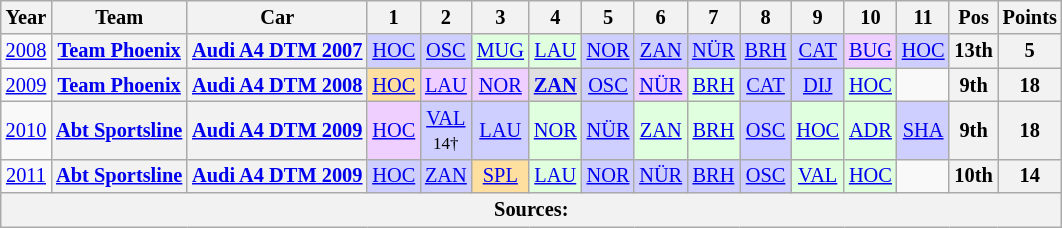<table class="wikitable" border="1" style="text-align:center; font-size:85%;">
<tr>
<th>Year</th>
<th>Team</th>
<th>Car</th>
<th>1</th>
<th>2</th>
<th>3</th>
<th>4</th>
<th>5</th>
<th>6</th>
<th>7</th>
<th>8</th>
<th>9</th>
<th>10</th>
<th>11</th>
<th>Pos</th>
<th>Points</th>
</tr>
<tr>
<td><a href='#'>2008</a></td>
<th nowrap><a href='#'>Team Phoenix</a></th>
<th nowrap><a href='#'>Audi A4 DTM 2007</a></th>
<td style="background:#cfcfff;"><a href='#'>HOC</a><br></td>
<td style="background:#cfcfff;"><a href='#'>OSC</a><br></td>
<td style="background:#dfffdf;"><a href='#'>MUG</a><br></td>
<td style="background:#dfffdf;"><a href='#'>LAU</a><br></td>
<td style="background:#cfcfff;"><a href='#'>NOR</a><br></td>
<td style="background:#cfcfff;"><a href='#'>ZAN</a><br></td>
<td style="background:#cfcfff;"><a href='#'>NÜR</a><br></td>
<td style="background:#cfcfff;"><a href='#'>BRH</a><br></td>
<td style="background:#cfcfff;"><a href='#'>CAT</a><br></td>
<td style="background:#EFCFFF;"><a href='#'>BUG</a><br></td>
<td style="background:#cfcfff;"><a href='#'>HOC</a><br></td>
<th>13th</th>
<th>5</th>
</tr>
<tr>
<td><a href='#'>2009</a></td>
<th nowrap><a href='#'>Team Phoenix</a></th>
<th nowrap><a href='#'>Audi A4 DTM 2008</a></th>
<td style="background:#FFDF9F;"><a href='#'>HOC</a><br></td>
<td style="background:#EFCFFF;"><a href='#'>LAU</a><br></td>
<td style="background:#EFCFFF;"><a href='#'>NOR</a><br></td>
<td style="background:#DFDFDF;"><strong><a href='#'>ZAN</a></strong><br></td>
<td style="background:#CFCFFF;"><a href='#'>OSC</a><br></td>
<td style="background:#EFCFFF;"><a href='#'>NÜR</a><br></td>
<td style="background:#dfffdf;"><a href='#'>BRH</a><br></td>
<td style="background:#CFCFFF;"><a href='#'>CAT</a><br></td>
<td style="background:#CFCFFF;"><a href='#'>DIJ</a><br></td>
<td style="background:#dfffdf;"><a href='#'>HOC</a><br></td>
<td></td>
<th>9th</th>
<th>18</th>
</tr>
<tr>
<td><a href='#'>2010</a></td>
<th nowrap><a href='#'>Abt Sportsline</a></th>
<th nowrap><a href='#'>Audi A4 DTM 2009</a></th>
<td style="background:#EFCFFF;"><a href='#'>HOC</a><br></td>
<td style="background:#CFCFFF;"><a href='#'>VAL</a><br><small>14†</small></td>
<td style="background:#CFCFFF;"><a href='#'>LAU</a><br></td>
<td style="background:#DFFFDF;"><a href='#'>NOR</a><br></td>
<td style="background:#CFCFFF;"><a href='#'>NÜR</a><br></td>
<td style="background:#DFFFDF;"><a href='#'>ZAN</a><br></td>
<td style="background:#DFFFDF;"><a href='#'>BRH</a><br></td>
<td style="background:#CFCFFF;"><a href='#'>OSC</a><br></td>
<td style="background:#DFFFDF;"><a href='#'>HOC</a><br></td>
<td style="background:#DFFFDF;"><a href='#'>ADR</a><br></td>
<td style="background:#CFCFFF;"><a href='#'>SHA</a><br></td>
<th>9th</th>
<th>18</th>
</tr>
<tr>
<td><a href='#'>2011</a></td>
<th nowrap><a href='#'>Abt Sportsline</a></th>
<th nowrap><a href='#'>Audi A4 DTM 2009</a></th>
<td style="background:#CFCFFF;"><a href='#'>HOC</a><br></td>
<td style="background:#CFCFFF;"><a href='#'>ZAN</a><br></td>
<td style="background:#FFDF9F;"><a href='#'>SPL</a><br></td>
<td style="background:#DFFFDF;"><a href='#'>LAU</a><br></td>
<td style="background:#CFCFFF;"><a href='#'>NOR</a><br></td>
<td style="background:#CFCFFF;"><a href='#'>NÜR</a><br></td>
<td style="background:#CFCFFF;"><a href='#'>BRH</a><br></td>
<td style="background:#CFCFFF;"><a href='#'>OSC</a><br></td>
<td style="background:#DFFFDF;"><a href='#'>VAL</a><br></td>
<td style="background:#DFFFDF;"><a href='#'>HOC</a><br></td>
<td></td>
<th>10th</th>
<th>14</th>
</tr>
<tr>
<th colspan="16">Sources:</th>
</tr>
</table>
